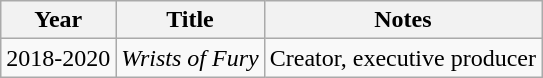<table class="wikitable">
<tr>
<th>Year</th>
<th>Title</th>
<th>Notes</th>
</tr>
<tr>
<td>2018-2020</td>
<td><em>Wrists of Fury</em></td>
<td>Creator, executive producer</td>
</tr>
</table>
